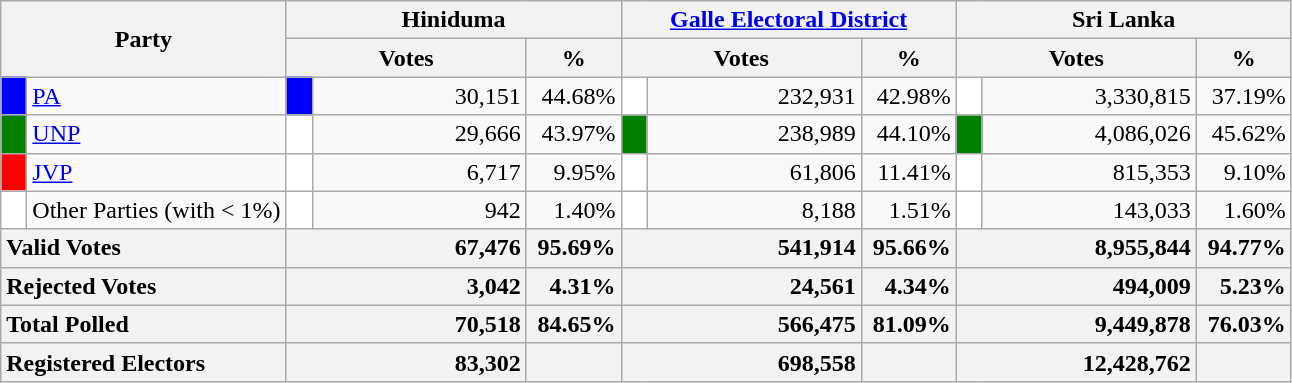<table class="wikitable">
<tr>
<th colspan="2" width="144px"rowspan="2">Party</th>
<th colspan="3" width="216px">Hiniduma</th>
<th colspan="3" width="216px"><a href='#'>Galle Electoral District</a></th>
<th colspan="3" width="216px">Sri Lanka</th>
</tr>
<tr>
<th colspan="2" width="144px">Votes</th>
<th>%</th>
<th colspan="2" width="144px">Votes</th>
<th>%</th>
<th colspan="2" width="144px">Votes</th>
<th>%</th>
</tr>
<tr>
<td style="background-color:blue;" width="10px"></td>
<td style="text-align:left;"><a href='#'>PA</a></td>
<td style="background-color:blue;" width="10px"></td>
<td style="text-align:right;">30,151</td>
<td style="text-align:right;">44.68%</td>
<td style="background-color:white;" width="10px"></td>
<td style="text-align:right;">232,931</td>
<td style="text-align:right;">42.98%</td>
<td style="background-color:white;" width="10px"></td>
<td style="text-align:right;">3,330,815</td>
<td style="text-align:right;">37.19%</td>
</tr>
<tr>
<td style="background-color:green;" width="10px"></td>
<td style="text-align:left;"><a href='#'>UNP</a></td>
<td style="background-color:white;" width="10px"></td>
<td style="text-align:right;">29,666</td>
<td style="text-align:right;">43.97%</td>
<td style="background-color:green;" width="10px"></td>
<td style="text-align:right;">238,989</td>
<td style="text-align:right;">44.10%</td>
<td style="background-color:green;" width="10px"></td>
<td style="text-align:right;">4,086,026</td>
<td style="text-align:right;">45.62%</td>
</tr>
<tr>
<td style="background-color:red;" width="10px"></td>
<td style="text-align:left;"><a href='#'>JVP</a></td>
<td style="background-color:white;" width="10px"></td>
<td style="text-align:right;">6,717</td>
<td style="text-align:right;">9.95%</td>
<td style="background-color:white;" width="10px"></td>
<td style="text-align:right;">61,806</td>
<td style="text-align:right;">11.41%</td>
<td style="background-color:white;" width="10px"></td>
<td style="text-align:right;">815,353</td>
<td style="text-align:right;">9.10%</td>
</tr>
<tr>
<td style="background-color:white;" width="10px"></td>
<td style="text-align:left;">Other Parties (with < 1%)</td>
<td style="background-color:white;" width="10px"></td>
<td style="text-align:right;">942</td>
<td style="text-align:right;">1.40%</td>
<td style="background-color:white;" width="10px"></td>
<td style="text-align:right;">8,188</td>
<td style="text-align:right;">1.51%</td>
<td style="background-color:white;" width="10px"></td>
<td style="text-align:right;">143,033</td>
<td style="text-align:right;">1.60%</td>
</tr>
<tr>
<th colspan="2" width="144px"style="text-align:left;">Valid Votes</th>
<th style="text-align:right;"colspan="2" width="144px">67,476</th>
<th style="text-align:right;">95.69%</th>
<th style="text-align:right;"colspan="2" width="144px">541,914</th>
<th style="text-align:right;">95.66%</th>
<th style="text-align:right;"colspan="2" width="144px">8,955,844</th>
<th style="text-align:right;">94.77%</th>
</tr>
<tr>
<th colspan="2" width="144px"style="text-align:left;">Rejected Votes</th>
<th style="text-align:right;"colspan="2" width="144px">3,042</th>
<th style="text-align:right;">4.31%</th>
<th style="text-align:right;"colspan="2" width="144px">24,561</th>
<th style="text-align:right;">4.34%</th>
<th style="text-align:right;"colspan="2" width="144px">494,009</th>
<th style="text-align:right;">5.23%</th>
</tr>
<tr>
<th colspan="2" width="144px"style="text-align:left;">Total Polled</th>
<th style="text-align:right;"colspan="2" width="144px">70,518</th>
<th style="text-align:right;">84.65%</th>
<th style="text-align:right;"colspan="2" width="144px">566,475</th>
<th style="text-align:right;">81.09%</th>
<th style="text-align:right;"colspan="2" width="144px">9,449,878</th>
<th style="text-align:right;">76.03%</th>
</tr>
<tr>
<th colspan="2" width="144px"style="text-align:left;">Registered Electors</th>
<th style="text-align:right;"colspan="2" width="144px">83,302</th>
<th></th>
<th style="text-align:right;"colspan="2" width="144px">698,558</th>
<th></th>
<th style="text-align:right;"colspan="2" width="144px">12,428,762</th>
<th></th>
</tr>
</table>
